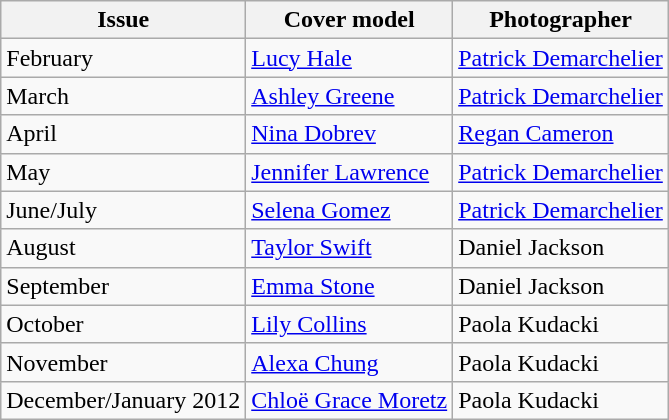<table class="sortable wikitable">
<tr>
<th>Issue</th>
<th>Cover model</th>
<th>Photographer</th>
</tr>
<tr>
<td>February</td>
<td><a href='#'>Lucy Hale</a></td>
<td><a href='#'>Patrick Demarchelier</a></td>
</tr>
<tr>
<td>March</td>
<td><a href='#'>Ashley Greene</a></td>
<td><a href='#'>Patrick Demarchelier</a></td>
</tr>
<tr>
<td>April</td>
<td><a href='#'>Nina Dobrev</a></td>
<td><a href='#'>Regan Cameron</a></td>
</tr>
<tr>
<td>May</td>
<td><a href='#'>Jennifer Lawrence</a></td>
<td><a href='#'>Patrick Demarchelier</a></td>
</tr>
<tr>
<td>June/July</td>
<td><a href='#'>Selena Gomez</a></td>
<td><a href='#'>Patrick Demarchelier</a></td>
</tr>
<tr>
<td>August</td>
<td><a href='#'>Taylor Swift</a></td>
<td>Daniel Jackson</td>
</tr>
<tr>
<td>September</td>
<td><a href='#'>Emma Stone</a></td>
<td>Daniel Jackson</td>
</tr>
<tr>
<td>October</td>
<td><a href='#'>Lily Collins</a></td>
<td>Paola Kudacki</td>
</tr>
<tr>
<td>November</td>
<td><a href='#'>Alexa Chung</a></td>
<td>Paola Kudacki</td>
</tr>
<tr>
<td>December/January 2012</td>
<td><a href='#'>Chloë Grace Moretz</a></td>
<td>Paola Kudacki</td>
</tr>
</table>
